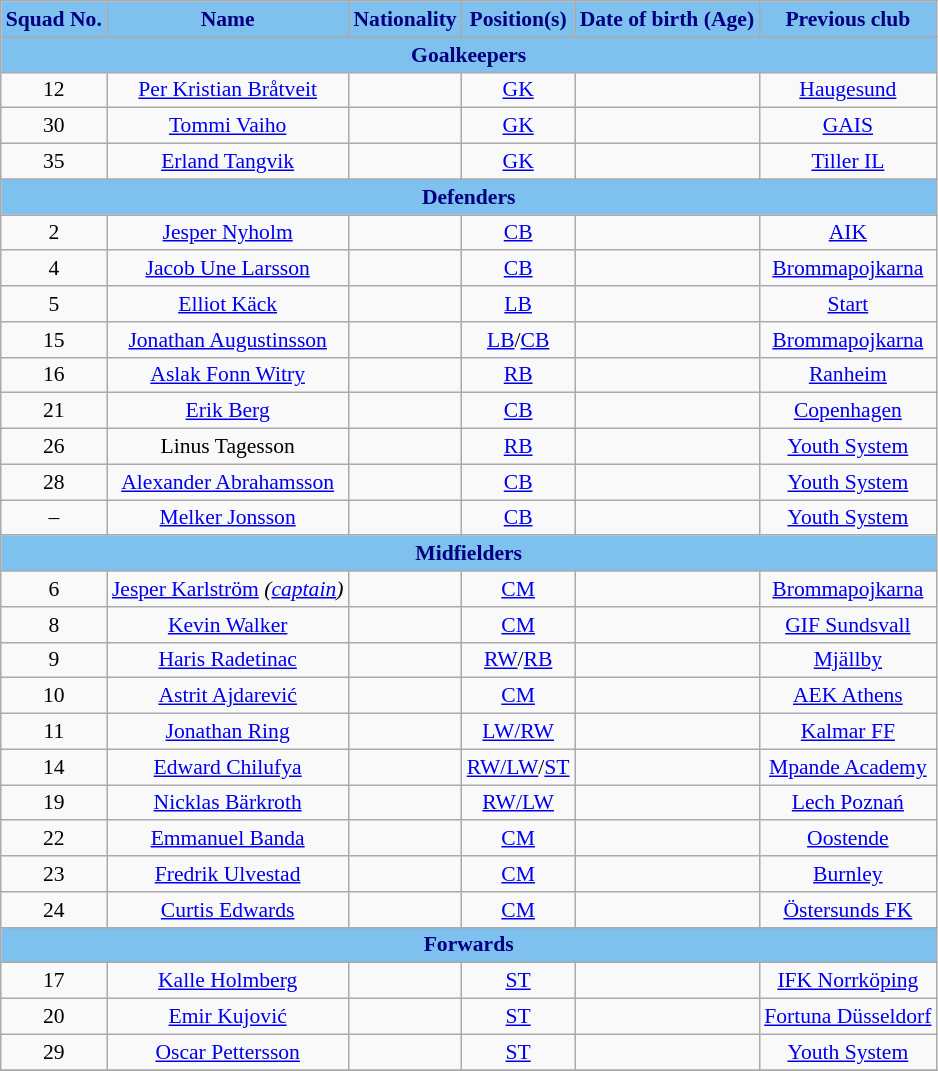<table class="wikitable" style="text-align:center; font-size:90%;">
<tr>
<th style="background:#7EC0EE; color:#000080; text-align:center;">Squad No.</th>
<th style="background:#7EC0EE; color:#000080; text-align:center;">Name</th>
<th style="background:#7EC0EE; color:#000080; text-align:center;">Nationality</th>
<th style="background:#7EC0EE; color:#000080; text-align:center;">Position(s)</th>
<th style="background:#7EC0EE; color:#000080; text-align:center;">Date of birth (Age)</th>
<th style="background:#7EC0EE; color:#000080; text-align:center;">Previous club</th>
</tr>
<tr>
<th colspan="6" style="background:#7EC0EE; color:#000080; text-align:center"><strong>Goalkeepers</strong></th>
</tr>
<tr>
<td>12</td>
<td><a href='#'>Per Kristian Bråtveit</a></td>
<td></td>
<td><a href='#'>GK</a></td>
<td></td>
<td> <a href='#'>Haugesund</a></td>
</tr>
<tr>
<td>30</td>
<td><a href='#'>Tommi Vaiho</a></td>
<td> </td>
<td><a href='#'>GK</a></td>
<td></td>
<td> <a href='#'>GAIS</a></td>
</tr>
<tr>
<td>35</td>
<td><a href='#'>Erland Tangvik</a></td>
<td></td>
<td><a href='#'>GK</a></td>
<td></td>
<td> <a href='#'>Tiller IL</a></td>
</tr>
<tr>
<th colspan="6" style="background:#7EC0EE; color:#000080; text-align:center"><strong>Defenders</strong></th>
</tr>
<tr>
<td>2</td>
<td><a href='#'>Jesper Nyholm</a></td>
<td></td>
<td><a href='#'>CB</a></td>
<td></td>
<td> <a href='#'>AIK</a></td>
</tr>
<tr>
<td>4</td>
<td><a href='#'>Jacob Une Larsson</a></td>
<td></td>
<td><a href='#'>CB</a></td>
<td></td>
<td> <a href='#'>Brommapojkarna</a></td>
</tr>
<tr>
<td>5</td>
<td><a href='#'>Elliot Käck</a></td>
<td></td>
<td><a href='#'>LB</a></td>
<td></td>
<td> <a href='#'>Start</a></td>
</tr>
<tr>
<td>15</td>
<td><a href='#'>Jonathan Augustinsson</a></td>
<td></td>
<td><a href='#'>LB</a>/<a href='#'>CB</a></td>
<td></td>
<td> <a href='#'>Brommapojkarna</a></td>
</tr>
<tr>
<td>16</td>
<td><a href='#'>Aslak Fonn Witry</a></td>
<td></td>
<td><a href='#'>RB</a></td>
<td></td>
<td> <a href='#'>Ranheim</a></td>
</tr>
<tr>
<td>21</td>
<td><a href='#'>Erik Berg</a></td>
<td></td>
<td><a href='#'>CB</a></td>
<td></td>
<td> <a href='#'>Copenhagen</a></td>
</tr>
<tr>
<td>26</td>
<td>Linus Tagesson</td>
<td></td>
<td><a href='#'>RB</a></td>
<td></td>
<td><a href='#'>Youth System</a></td>
</tr>
<tr>
<td>28</td>
<td><a href='#'>Alexander Abrahamsson</a></td>
<td></td>
<td><a href='#'>CB</a></td>
<td></td>
<td><a href='#'>Youth System</a></td>
</tr>
<tr>
<td>–</td>
<td><a href='#'>Melker Jonsson</a></td>
<td></td>
<td><a href='#'>CB</a></td>
<td></td>
<td><a href='#'>Youth System</a></td>
</tr>
<tr>
<th colspan="6" style="background:#7EC0EE; color:#000080; text-align:center"><strong>Midfielders</strong></th>
</tr>
<tr>
<td>6</td>
<td><a href='#'>Jesper Karlström</a> <em>(<a href='#'>captain</a>)</em></td>
<td></td>
<td><a href='#'>CM</a></td>
<td></td>
<td> <a href='#'>Brommapojkarna</a></td>
</tr>
<tr>
<td>8</td>
<td><a href='#'>Kevin Walker</a></td>
<td> </td>
<td><a href='#'>CM</a></td>
<td></td>
<td> <a href='#'>GIF Sundsvall</a></td>
</tr>
<tr>
<td>9</td>
<td><a href='#'>Haris Radetinac</a></td>
<td></td>
<td><a href='#'>RW</a>/<a href='#'>RB</a></td>
<td></td>
<td> <a href='#'>Mjällby</a></td>
</tr>
<tr>
<td>10</td>
<td><a href='#'>Astrit Ajdarević</a></td>
<td> </td>
<td><a href='#'>CM</a></td>
<td></td>
<td> <a href='#'>AEK Athens</a></td>
</tr>
<tr>
<td>11</td>
<td><a href='#'>Jonathan Ring</a></td>
<td></td>
<td><a href='#'>LW/RW</a></td>
<td></td>
<td> <a href='#'>Kalmar FF</a></td>
</tr>
<tr>
<td>14</td>
<td><a href='#'>Edward Chilufya</a></td>
<td></td>
<td><a href='#'>RW/LW</a>/<a href='#'>ST</a></td>
<td></td>
<td> <a href='#'>Mpande Academy</a></td>
</tr>
<tr>
<td>19</td>
<td><a href='#'>Nicklas Bärkroth</a></td>
<td></td>
<td><a href='#'>RW/LW</a></td>
<td></td>
<td> <a href='#'>Lech Poznań</a></td>
</tr>
<tr>
<td>22</td>
<td><a href='#'>Emmanuel Banda</a></td>
<td></td>
<td><a href='#'>CM</a></td>
<td></td>
<td> <a href='#'>Oostende</a></td>
</tr>
<tr>
<td>23</td>
<td><a href='#'>Fredrik Ulvestad</a></td>
<td></td>
<td><a href='#'>CM</a></td>
<td></td>
<td> <a href='#'>Burnley</a></td>
</tr>
<tr>
<td>24</td>
<td><a href='#'>Curtis Edwards</a></td>
<td></td>
<td><a href='#'>CM</a></td>
<td></td>
<td> <a href='#'>Östersunds FK</a></td>
</tr>
<tr>
<th colspan="6" style="background:#7EC0EE; color:#000080; text-align:center"><strong>Forwards</strong></th>
</tr>
<tr>
<td>17</td>
<td><a href='#'>Kalle Holmberg</a></td>
<td></td>
<td><a href='#'>ST</a></td>
<td></td>
<td> <a href='#'>IFK Norrköping</a></td>
</tr>
<tr>
<td>20</td>
<td><a href='#'>Emir Kujović</a></td>
<td> </td>
<td><a href='#'>ST</a></td>
<td></td>
<td> <a href='#'>Fortuna Düsseldorf</a></td>
</tr>
<tr>
<td>29</td>
<td><a href='#'>Oscar Pettersson</a></td>
<td></td>
<td><a href='#'>ST</a></td>
<td></td>
<td><a href='#'>Youth System</a></td>
</tr>
<tr>
</tr>
</table>
